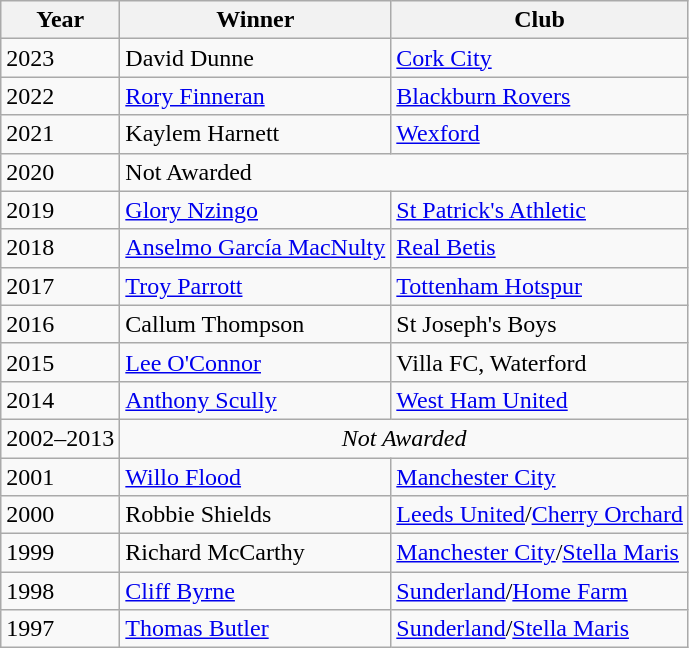<table class="wikitable">
<tr>
<th>Year</th>
<th>Winner</th>
<th>Club</th>
</tr>
<tr>
<td>2023</td>
<td>David Dunne</td>
<td><a href='#'>Cork City</a></td>
</tr>
<tr>
<td>2022</td>
<td><a href='#'>Rory Finneran</a></td>
<td><a href='#'>Blackburn Rovers</a></td>
</tr>
<tr>
<td>2021</td>
<td>Kaylem Harnett</td>
<td><a href='#'>Wexford</a></td>
</tr>
<tr>
<td>2020</td>
<td colspan="2">Not Awarded</td>
</tr>
<tr>
<td>2019</td>
<td><a href='#'>Glory Nzingo</a></td>
<td><a href='#'>St Patrick's Athletic</a></td>
</tr>
<tr>
<td>2018</td>
<td><a href='#'>Anselmo García MacNulty</a></td>
<td><a href='#'>Real Betis</a></td>
</tr>
<tr>
<td>2017</td>
<td><a href='#'>Troy Parrott</a></td>
<td><a href='#'>Tottenham Hotspur</a></td>
</tr>
<tr>
<td>2016</td>
<td>Callum Thompson</td>
<td>St Joseph's Boys</td>
</tr>
<tr>
<td>2015</td>
<td><a href='#'>Lee O'Connor</a></td>
<td>Villa FC, Waterford</td>
</tr>
<tr>
<td>2014</td>
<td><a href='#'>Anthony Scully</a></td>
<td><a href='#'>West Ham United</a></td>
</tr>
<tr>
<td>2002–2013</td>
<td style="text-align:center" colspan="2"><em>Not Awarded</em></td>
</tr>
<tr>
<td>2001</td>
<td><a href='#'>Willo Flood</a></td>
<td><a href='#'>Manchester City</a></td>
</tr>
<tr>
<td>2000</td>
<td>Robbie Shields</td>
<td><a href='#'>Leeds United</a>/<a href='#'>Cherry Orchard</a></td>
</tr>
<tr>
<td>1999</td>
<td>Richard McCarthy</td>
<td><a href='#'>Manchester City</a>/<a href='#'>Stella Maris</a></td>
</tr>
<tr>
<td>1998</td>
<td><a href='#'>Cliff Byrne</a></td>
<td><a href='#'>Sunderland</a>/<a href='#'>Home Farm</a></td>
</tr>
<tr>
<td>1997</td>
<td><a href='#'>Thomas Butler</a></td>
<td><a href='#'>Sunderland</a>/<a href='#'>Stella Maris</a></td>
</tr>
</table>
